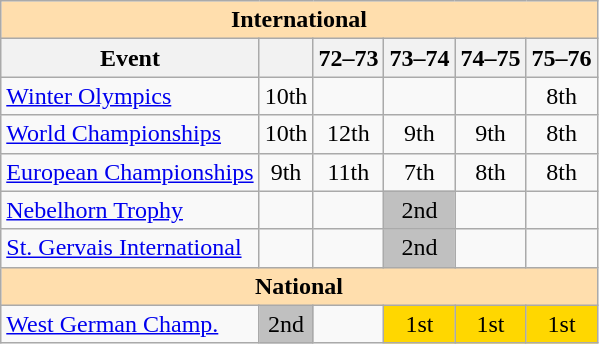<table class="wikitable" style="text-align:center">
<tr>
<th style="background-color: #ffdead; " colspan=6 align=center>International</th>
</tr>
<tr>
<th>Event</th>
<th></th>
<th>72–73</th>
<th>73–74</th>
<th>74–75</th>
<th>75–76</th>
</tr>
<tr>
<td align=left><a href='#'>Winter Olympics</a></td>
<td>10th</td>
<td></td>
<td></td>
<td></td>
<td>8th</td>
</tr>
<tr>
<td align=left><a href='#'>World Championships</a></td>
<td>10th</td>
<td>12th</td>
<td>9th</td>
<td>9th</td>
<td>8th</td>
</tr>
<tr>
<td align=left><a href='#'>European Championships</a></td>
<td>9th</td>
<td>11th</td>
<td>7th</td>
<td>8th</td>
<td>8th</td>
</tr>
<tr>
<td align=left><a href='#'>Nebelhorn Trophy</a></td>
<td></td>
<td></td>
<td bgcolor=silver>2nd</td>
<td></td>
<td></td>
</tr>
<tr>
<td align=left><a href='#'>St. Gervais International</a></td>
<td></td>
<td></td>
<td bgcolor=silver>2nd</td>
<td></td>
<td></td>
</tr>
<tr>
<th style="background-color: #ffdead; " colspan=6 align=center>National</th>
</tr>
<tr>
<td align=left><a href='#'>West German Champ.</a></td>
<td bgcolor=silver>2nd</td>
<td></td>
<td bgcolor=gold>1st</td>
<td bgcolor=gold>1st</td>
<td bgcolor=gold>1st</td>
</tr>
</table>
